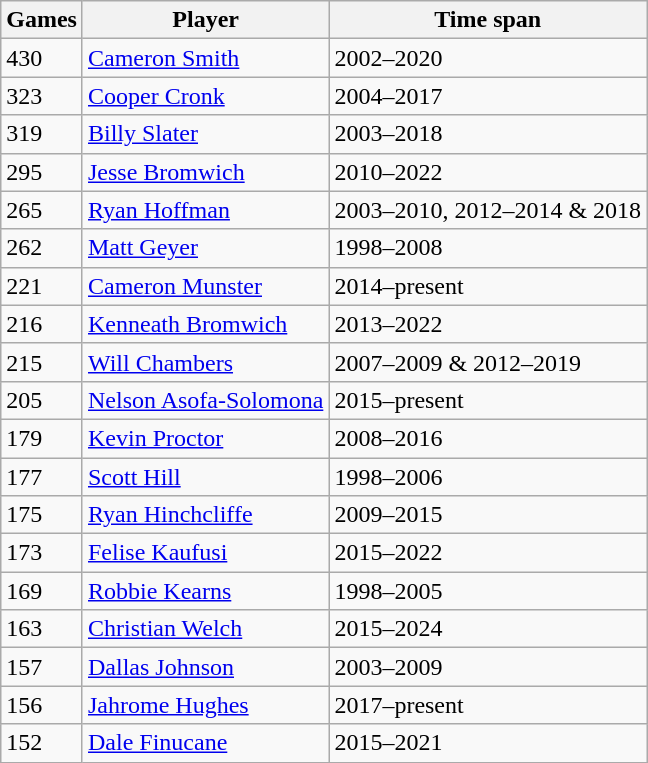<table class="wikitable">
<tr>
<th>Games</th>
<th>Player</th>
<th>Time span</th>
</tr>
<tr>
<td>430</td>
<td><a href='#'>Cameron Smith</a></td>
<td>2002–2020</td>
</tr>
<tr>
<td>323</td>
<td><a href='#'>Cooper Cronk</a></td>
<td>2004–2017</td>
</tr>
<tr>
<td>319</td>
<td><a href='#'>Billy Slater</a></td>
<td>2003–2018</td>
</tr>
<tr>
<td>295</td>
<td><a href='#'>Jesse Bromwich</a></td>
<td>2010–2022</td>
</tr>
<tr>
<td>265</td>
<td><a href='#'>Ryan Hoffman</a></td>
<td>2003–2010, 2012–2014 & 2018</td>
</tr>
<tr>
<td>262</td>
<td><a href='#'>Matt Geyer</a></td>
<td>1998–2008</td>
</tr>
<tr>
<td>221</td>
<td><a href='#'>Cameron Munster</a></td>
<td>2014–present</td>
</tr>
<tr>
<td>216</td>
<td><a href='#'>Kenneath Bromwich</a></td>
<td>2013–2022</td>
</tr>
<tr>
<td>215</td>
<td><a href='#'>Will Chambers</a></td>
<td>2007–2009 & 2012–2019</td>
</tr>
<tr>
<td>205</td>
<td><a href='#'>Nelson Asofa-Solomona</a></td>
<td>2015–present</td>
</tr>
<tr>
<td>179</td>
<td><a href='#'>Kevin Proctor</a></td>
<td>2008–2016</td>
</tr>
<tr>
<td>177</td>
<td><a href='#'>Scott Hill</a></td>
<td>1998–2006</td>
</tr>
<tr>
<td>175</td>
<td><a href='#'>Ryan Hinchcliffe</a></td>
<td>2009–2015</td>
</tr>
<tr>
<td>173</td>
<td><a href='#'>Felise Kaufusi</a></td>
<td>2015–2022</td>
</tr>
<tr>
<td>169</td>
<td><a href='#'>Robbie Kearns</a></td>
<td>1998–2005</td>
</tr>
<tr>
<td>163</td>
<td><a href='#'>Christian Welch</a></td>
<td>2015–2024</td>
</tr>
<tr>
<td>157</td>
<td><a href='#'>Dallas Johnson</a></td>
<td>2003–2009</td>
</tr>
<tr>
<td>156</td>
<td><a href='#'>Jahrome Hughes</a></td>
<td>2017–present</td>
</tr>
<tr>
<td>152</td>
<td><a href='#'>Dale Finucane</a></td>
<td>2015–2021</td>
</tr>
</table>
